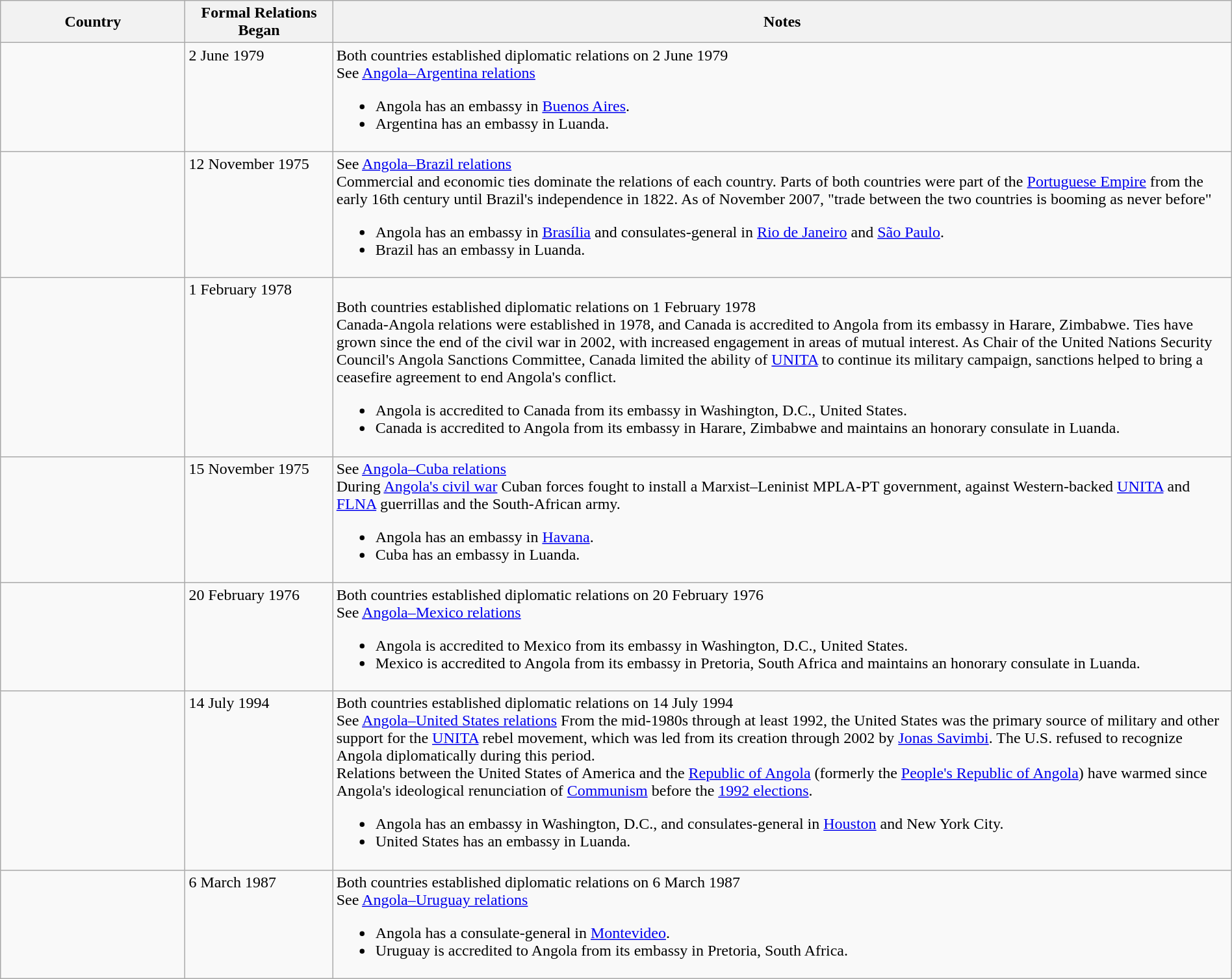<table class="wikitable sortable" style="width:100%; margin:auto;">
<tr>
<th style="width:15%;">Country</th>
<th style="width:12%;">Formal Relations Began</th>
<th>Notes</th>
</tr>
<tr valign="top">
<td></td>
<td>2 June 1979</td>
<td>Both countries established diplomatic relations on 2 June 1979<br>See <a href='#'>Angola–Argentina relations</a><ul><li>Angola has an embassy in <a href='#'>Buenos Aires</a>.</li><li>Argentina has an embassy in Luanda.</li></ul></td>
</tr>
<tr valign="top">
<td></td>
<td>12 November 1975</td>
<td>See <a href='#'>Angola–Brazil relations</a><br>Commercial and economic ties dominate the relations of each country. Parts of both countries were part of the <a href='#'>Portuguese Empire</a> from the early 16th century until Brazil's independence in 1822. As of November 2007, "trade between the two countries is booming as never before"<ul><li>Angola has an embassy in <a href='#'>Brasília</a> and consulates-general in <a href='#'>Rio de Janeiro</a> and <a href='#'>São Paulo</a>.</li><li>Brazil has an embassy in Luanda.</li></ul></td>
</tr>
<tr valign="top">
<td></td>
<td>1 February 1978</td>
<td><br>Both countries established diplomatic relations on 1 February 1978<br>Canada-Angola relations were established in 1978, and Canada is accredited to Angola from its embassy in Harare, Zimbabwe. Ties have grown since the end of the civil war in 2002, with increased engagement in areas of mutual interest. As Chair of the United Nations Security Council's Angola Sanctions Committee, Canada limited the ability of <a href='#'>UNITA</a> to continue its military campaign, sanctions helped to bring a ceasefire agreement to end Angola's conflict.<ul><li>Angola is accredited to Canada from its embassy in Washington, D.C., United States.</li><li>Canada is accredited to Angola from its embassy in Harare, Zimbabwe and maintains an honorary consulate in Luanda.</li></ul></td>
</tr>
<tr valign="top">
<td></td>
<td>15 November 1975</td>
<td>See <a href='#'>Angola–Cuba relations</a><br>During <a href='#'>Angola's civil war</a> Cuban forces fought to install a Marxist–Leninist MPLA-PT government, against Western-backed <a href='#'>UNITA</a> and <a href='#'>FLNA</a> guerrillas and the South-African army.<ul><li>Angola has an embassy in <a href='#'>Havana</a>.</li><li>Cuba has an embassy in Luanda.</li></ul></td>
</tr>
<tr valign="top">
<td></td>
<td>20 February 1976</td>
<td>Both countries established diplomatic relations on 20 February 1976<br>See <a href='#'>Angola–Mexico relations</a><ul><li>Angola is accredited to Mexico from its embassy in Washington, D.C., United States.</li><li>Mexico is accredited to Angola from its embassy in Pretoria, South Africa and maintains an honorary consulate in Luanda.</li></ul></td>
</tr>
<tr valign="top">
<td></td>
<td>14 July 1994</td>
<td>Both countries established diplomatic relations on 14 July 1994<br>See <a href='#'>Angola–United States relations</a>

From the mid-1980s through at least 1992, the United States was the primary source of military and other support for the <a href='#'>UNITA</a> rebel movement, which was led from its creation through 2002 by <a href='#'>Jonas Savimbi</a>.  The U.S. refused to recognize Angola diplomatically during this period.<br>Relations between the United States of America and the <a href='#'>Republic of Angola</a> (formerly the <a href='#'>People's Republic of Angola</a>) have warmed since Angola's ideological renunciation of <a href='#'>Communism</a> before the <a href='#'>1992 elections</a>.<ul><li>Angola has an embassy in Washington, D.C., and consulates-general in <a href='#'>Houston</a> and New York City.</li><li>United States has an embassy in Luanda.</li></ul></td>
</tr>
<tr valign="top">
<td></td>
<td>6 March 1987</td>
<td>Both countries established diplomatic relations on 6 March 1987<br>See <a href='#'>Angola–Uruguay relations</a><ul><li>Angola has a consulate-general in <a href='#'>Montevideo</a>.</li><li>Uruguay is accredited to Angola from its embassy in Pretoria, South Africa.</li></ul></td>
</tr>
</table>
